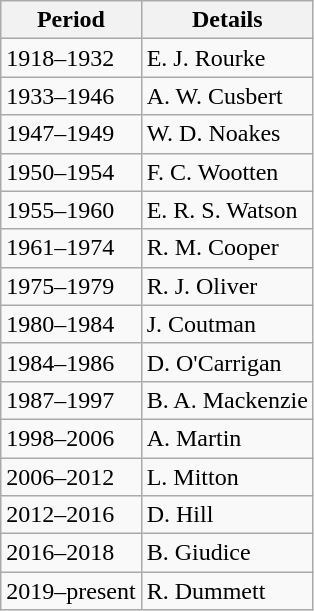<table class="wikitable">
<tr>
<th>Period</th>
<th>Details</th>
</tr>
<tr>
<td>1918–1932</td>
<td>E. J. Rourke</td>
</tr>
<tr>
<td>1933–1946</td>
<td>A. W. Cusbert</td>
</tr>
<tr>
<td>1947–1949</td>
<td>W. D. Noakes</td>
</tr>
<tr>
<td>1950–1954</td>
<td>F. C. Wootten</td>
</tr>
<tr>
<td>1955–1960</td>
<td>E. R. S. Watson</td>
</tr>
<tr>
<td>1961–1974</td>
<td>R. M. Cooper</td>
</tr>
<tr>
<td>1975–1979</td>
<td>R. J. Oliver</td>
</tr>
<tr>
<td>1980–1984</td>
<td>J. Coutman</td>
</tr>
<tr>
<td>1984–1986</td>
<td>D. O'Carrigan</td>
</tr>
<tr>
<td>1987–1997</td>
<td>B. A. Mackenzie</td>
</tr>
<tr>
<td>1998–2006</td>
<td>A. Martin</td>
</tr>
<tr>
<td>2006–2012</td>
<td>L. Mitton</td>
</tr>
<tr>
<td>2012–2016</td>
<td>D. Hill</td>
</tr>
<tr>
<td>2016–2018</td>
<td>B. Giudice</td>
</tr>
<tr>
<td>2019–present</td>
<td>R. Dummett</td>
</tr>
</table>
